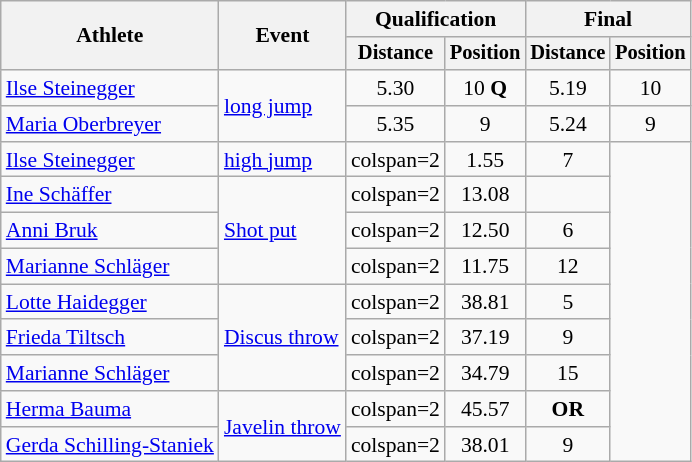<table class=wikitable style="font-size:90%">
<tr>
<th rowspan=2>Athlete</th>
<th rowspan=2>Event</th>
<th colspan=2>Qualification</th>
<th colspan=2>Final</th>
</tr>
<tr style="font-size:95%">
<th>Distance</th>
<th>Position</th>
<th>Distance</th>
<th>Position</th>
</tr>
<tr align=center>
<td align=left><a href='#'>Ilse Steinegger</a></td>
<td align=left rowspan=2><a href='#'>long jump</a></td>
<td>5.30</td>
<td>10 <strong>Q</strong></td>
<td>5.19</td>
<td>10</td>
</tr>
<tr align=center>
<td align=left><a href='#'>Maria Oberbreyer</a></td>
<td>5.35</td>
<td>9</td>
<td>5.24</td>
<td>9</td>
</tr>
<tr align=center>
<td align=left><a href='#'>Ilse Steinegger</a></td>
<td align=left><a href='#'>high jump</a></td>
<td>colspan=2 </td>
<td>1.55</td>
<td>7</td>
</tr>
<tr align=center>
<td align=left><a href='#'>Ine Schäffer</a></td>
<td align=left rowspan=3><a href='#'>Shot put</a></td>
<td>colspan=2 </td>
<td>13.08</td>
<td></td>
</tr>
<tr align=center>
<td align=left><a href='#'>Anni Bruk</a></td>
<td>colspan=2 </td>
<td>12.50</td>
<td>6</td>
</tr>
<tr align=center>
<td align=left><a href='#'>Marianne Schläger</a></td>
<td>colspan=2 </td>
<td>11.75</td>
<td>12</td>
</tr>
<tr align=center>
<td align=left><a href='#'>Lotte Haidegger</a></td>
<td align=left rowspan=3><a href='#'>Discus throw</a></td>
<td>colspan=2 </td>
<td>38.81</td>
<td>5</td>
</tr>
<tr align=center>
<td align=left><a href='#'>Frieda Tiltsch</a></td>
<td>colspan=2 </td>
<td>37.19</td>
<td>9</td>
</tr>
<tr align=center>
<td align=left><a href='#'>Marianne Schläger</a></td>
<td>colspan=2 </td>
<td>34.79</td>
<td>15</td>
</tr>
<tr align=center>
<td align=left><a href='#'>Herma Bauma</a></td>
<td align=left rowspan=2><a href='#'>Javelin throw</a></td>
<td>colspan=2 </td>
<td>45.57</td>
<td> <strong>OR</strong></td>
</tr>
<tr align=center>
<td align=left><a href='#'>Gerda Schilling-Staniek</a></td>
<td>colspan=2 </td>
<td>38.01</td>
<td>9</td>
</tr>
</table>
